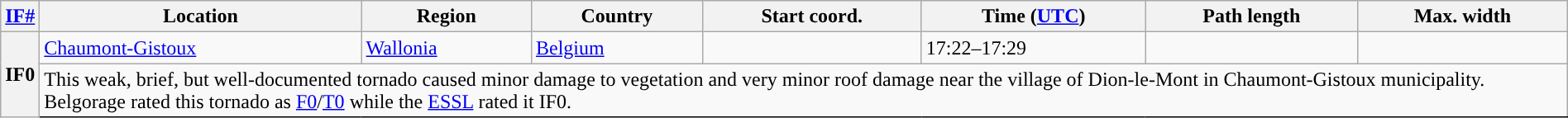<table class="wikitable sortable" style="width:100%;">
<tr>
<th scope="col" width="2%" align="center"><a href='#'>IF#</a></th>
<th scope="col" align="center" class="unsortable">Location</th>
<th scope="col" align="center" class="unsortable">Region</th>
<th scope="col" align="center">Country</th>
<th scope="col" align="center">Start coord.</th>
<th scope="col" align="center">Time (<a href='#'>UTC</a>)</th>
<th scope="col" align="center">Path length</th>
<th scope="col" align="center">Max. width</th>
</tr>
<tr>
<th scope="row" rowspan="2" style="background-color:#">IF0</th>
<td><a href='#'>Chaumont-Gistoux</a></td>
<td><a href='#'>Wallonia</a></td>
<td><a href='#'>Belgium</a></td>
<td></td>
<td>17:22–17:29</td>
<td></td>
<td></td>
</tr>
<tr class="expand-child">
<td colspan="8" style=" border-bottom: 1px solid black;">This weak, brief, but well-documented tornado caused minor damage to vegetation and very minor roof damage near the village of Dion-le-Mont in Chaumont-Gistoux municipality. Belgorage rated this tornado as <a href='#'>F0</a>/<a href='#'>T0</a> while the <a href='#'>ESSL</a> rated it IF0.</td>
</tr>
</table>
